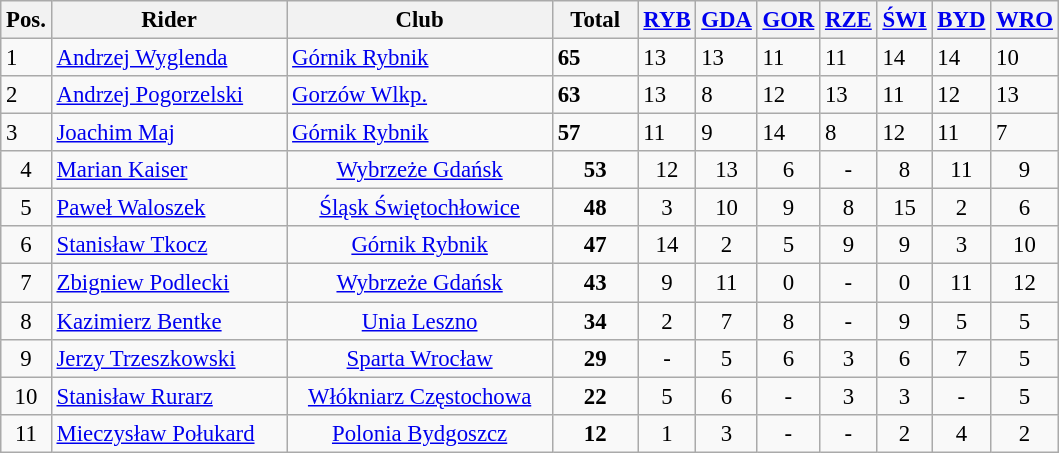<table class="wikitable" style="font-size: 95%">
<tr>
<th width=20px>Pos.</th>
<th width=150px>Rider</th>
<th width=170px>Club</th>
<th width=50px>Total</th>
<th width=25px><a href='#'>RYB</a></th>
<th width=25px><a href='#'>GDA</a></th>
<th width=25px><a href='#'>GOR</a></th>
<th width=25px><a href='#'>RZE</a></th>
<th width=25px><a href='#'>ŚWI</a></th>
<th width=25px><a href='#'>BYD</a></th>
<th width=25px><a href='#'>WRO</a></th>
</tr>
<tr>
<td>1</td>
<td align=left><a href='#'>Andrzej Wyglenda</a></td>
<td><a href='#'>Górnik Rybnik</a></td>
<td><strong>65</strong></td>
<td>13</td>
<td>13</td>
<td>11</td>
<td>11</td>
<td>14</td>
<td>14</td>
<td>10</td>
</tr>
<tr>
<td>2</td>
<td align=left><a href='#'>Andrzej Pogorzelski</a></td>
<td><a href='#'>Gorzów Wlkp.</a></td>
<td><strong>63</strong></td>
<td>13</td>
<td>8</td>
<td>12</td>
<td>13</td>
<td>11</td>
<td>12</td>
<td>13</td>
</tr>
<tr>
<td>3</td>
<td align=left><a href='#'>Joachim Maj</a></td>
<td><a href='#'>Górnik Rybnik</a></td>
<td><strong>57</strong></td>
<td>11</td>
<td>9</td>
<td>14</td>
<td>8</td>
<td>12</td>
<td>11</td>
<td>7</td>
</tr>
<tr align=center>
<td>4</td>
<td align=left><a href='#'>Marian Kaiser</a></td>
<td><a href='#'>Wybrzeże Gdańsk</a></td>
<td><strong>53</strong></td>
<td>12</td>
<td>13</td>
<td>6</td>
<td>-</td>
<td>8</td>
<td>11</td>
<td>9</td>
</tr>
<tr align=center>
<td>5</td>
<td align=left><a href='#'>Paweł Waloszek</a></td>
<td><a href='#'>Śląsk Świętochłowice</a></td>
<td><strong>48</strong></td>
<td>3</td>
<td>10</td>
<td>9</td>
<td>8</td>
<td>15</td>
<td>2</td>
<td>6</td>
</tr>
<tr align=center>
<td>6</td>
<td align=left><a href='#'>Stanisław Tkocz</a></td>
<td><a href='#'>Górnik Rybnik</a></td>
<td><strong>47</strong></td>
<td>14</td>
<td>2</td>
<td>5</td>
<td>9</td>
<td>9</td>
<td>3</td>
<td>10</td>
</tr>
<tr align=center>
<td>7</td>
<td align=left><a href='#'>Zbigniew Podlecki</a></td>
<td><a href='#'>Wybrzeże Gdańsk</a></td>
<td><strong>43</strong></td>
<td>9</td>
<td>11</td>
<td>0</td>
<td>-</td>
<td>0</td>
<td>11</td>
<td>12</td>
</tr>
<tr align=center>
<td>8</td>
<td align=left><a href='#'>Kazimierz Bentke</a></td>
<td><a href='#'>Unia Leszno</a></td>
<td><strong>34</strong></td>
<td>2</td>
<td>7</td>
<td>8</td>
<td>-</td>
<td>9</td>
<td>5</td>
<td>5</td>
</tr>
<tr align=center>
<td>9</td>
<td align=left><a href='#'>Jerzy Trzeszkowski</a></td>
<td><a href='#'>Sparta Wrocław</a></td>
<td><strong>29</strong></td>
<td>-</td>
<td>5</td>
<td>6</td>
<td>3</td>
<td>6</td>
<td>7</td>
<td>5</td>
</tr>
<tr align=center>
<td>10</td>
<td align=left><a href='#'>Stanisław Rurarz</a></td>
<td><a href='#'>Włókniarz Częstochowa</a></td>
<td><strong>22</strong></td>
<td>5</td>
<td>6</td>
<td>-</td>
<td>3</td>
<td>3</td>
<td>-</td>
<td>5</td>
</tr>
<tr align=center>
<td>11</td>
<td align=left><a href='#'>Mieczysław Połukard</a></td>
<td><a href='#'>Polonia Bydgoszcz</a></td>
<td><strong>12</strong></td>
<td>1</td>
<td>3</td>
<td>-</td>
<td>-</td>
<td>2</td>
<td>4</td>
<td>2</td>
</tr>
</table>
